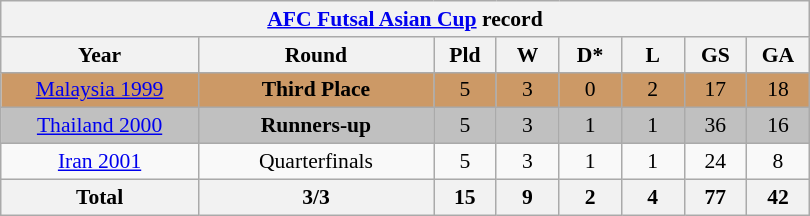<table class="wikitable" style="text-align: center;font-size:90%;">
<tr>
<th colspan=8><a href='#'>AFC Futsal Asian Cup</a> record</th>
</tr>
<tr>
<th width=125>Year</th>
<th width=150>Round</th>
<th width=35>Pld</th>
<th width=35>W</th>
<th width=35>D*</th>
<th width=35>L</th>
<th width=35>GS</th>
<th width=35>GA</th>
</tr>
<tr bgcolor="#cc9966">
<td><a href='#'>Malaysia 1999</a></td>
<td><strong>Third Place</strong></td>
<td>5</td>
<td>3</td>
<td>0</td>
<td>2</td>
<td>17</td>
<td>18</td>
</tr>
<tr bgcolor=Silver>
<td><a href='#'>Thailand 2000</a></td>
<td><strong>Runners-up</strong></td>
<td>5</td>
<td>3</td>
<td>1</td>
<td>1</td>
<td>36</td>
<td>16</td>
</tr>
<tr>
<td><a href='#'>Iran 2001</a></td>
<td>Quarterfinals</td>
<td>5</td>
<td>3</td>
<td>1</td>
<td>1</td>
<td>24</td>
<td>8</td>
</tr>
<tr>
<th><strong>Total</strong></th>
<th>3/3</th>
<th>15</th>
<th>9</th>
<th>2</th>
<th>4</th>
<th>77</th>
<th>42</th>
</tr>
</table>
